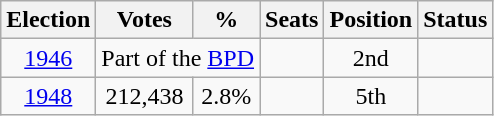<table class=wikitable style=text-align:center>
<tr>
<th>Election</th>
<th>Votes</th>
<th>%</th>
<th>Seats</th>
<th>Position</th>
<th>Status</th>
</tr>
<tr>
<td><a href='#'>1946</a></td>
<td colspan=2>Part of the <a href='#'>BPD</a></td>
<td></td>
<td>2nd</td>
<td></td>
</tr>
<tr>
<td><a href='#'>1948</a></td>
<td>212,438</td>
<td>2.8%</td>
<td></td>
<td>5th</td>
<td></td>
</tr>
</table>
